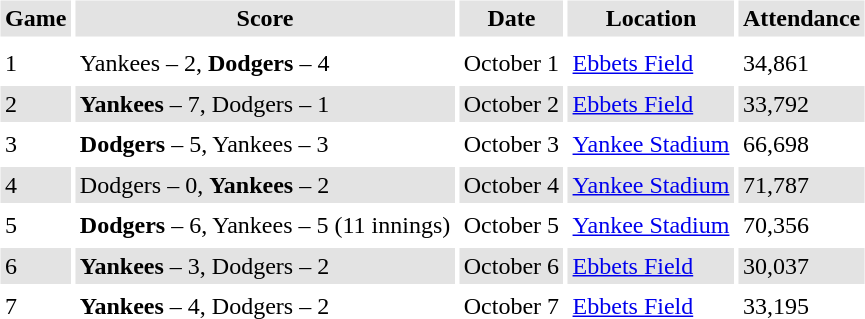<table border="0" cellspacing="3" cellpadding="3">
<tr style="background: #e3e3e3;">
<th>Game</th>
<th>Score</th>
<th>Date</th>
<th>Location</th>
<th>Attendance</th>
</tr>
<tr style="background: #e3e3e3;">
</tr>
<tr>
<td>1</td>
<td>Yankees – 2, <strong>Dodgers</strong> – 4</td>
<td>October 1</td>
<td><a href='#'>Ebbets Field</a></td>
<td>34,861</td>
</tr>
<tr style="background: #e3e3e3;">
<td>2</td>
<td><strong>Yankees</strong> – 7, Dodgers – 1</td>
<td>October 2</td>
<td><a href='#'>Ebbets Field</a></td>
<td>33,792</td>
</tr>
<tr>
<td>3</td>
<td><strong>Dodgers</strong> – 5, Yankees – 3</td>
<td>October 3</td>
<td><a href='#'>Yankee Stadium</a></td>
<td>66,698</td>
</tr>
<tr style="background: #e3e3e3;">
<td>4</td>
<td>Dodgers – 0, <strong>Yankees</strong> – 2</td>
<td>October 4</td>
<td><a href='#'>Yankee Stadium</a></td>
<td>71,787</td>
</tr>
<tr>
<td>5</td>
<td><strong>Dodgers</strong> – 6, Yankees – 5 (11 innings)</td>
<td>October 5</td>
<td><a href='#'>Yankee Stadium</a></td>
<td>70,356</td>
</tr>
<tr style="background: #e3e3e3;">
<td>6</td>
<td><strong>Yankees</strong> – 3, Dodgers – 2</td>
<td>October 6</td>
<td><a href='#'>Ebbets Field</a></td>
<td>30,037</td>
</tr>
<tr>
<td>7</td>
<td><strong>Yankees</strong> – 4, Dodgers – 2</td>
<td>October 7</td>
<td><a href='#'>Ebbets Field</a></td>
<td>33,195</td>
</tr>
<tr style="background: #e3e3e3;">
</tr>
</table>
